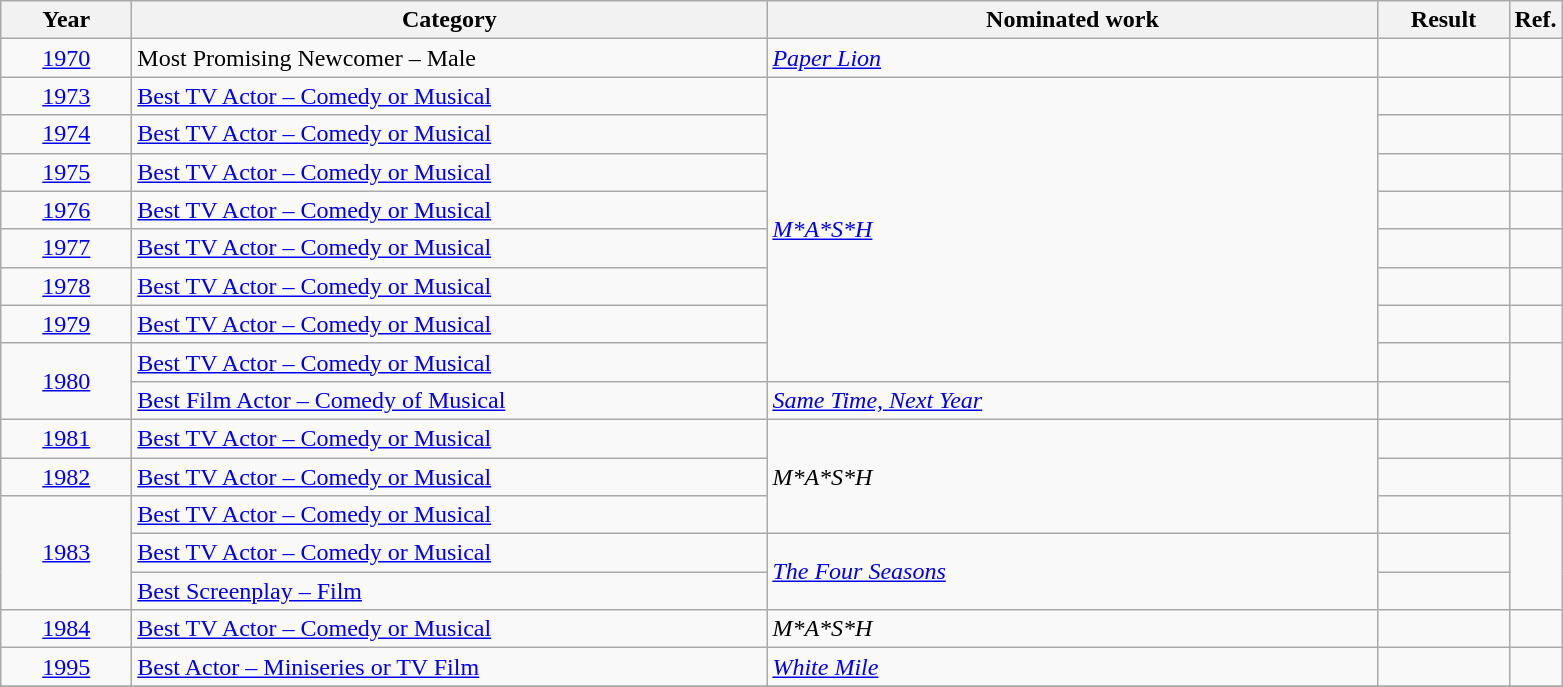<table class=wikitable>
<tr>
<th scope="col" style="width:5em;">Year</th>
<th scope="col" style="width:26em;">Category</th>
<th scope="col" style="width:25em;">Nominated work</th>
<th scope="col" style="width:5em;">Result</th>
<th>Ref.</th>
</tr>
<tr>
<td style="text-align:center;"><a href='#'>1970</a></td>
<td>Most Promising Newcomer – Male</td>
<td><em><a href='#'>Paper Lion</a></em></td>
<td></td>
<td></td>
</tr>
<tr>
<td style="text-align:center;"><a href='#'>1973</a></td>
<td><a href='#'>Best TV Actor – Comedy or Musical</a></td>
<td rowspan=8><em><a href='#'>M*A*S*H</a></em></td>
<td></td>
<td></td>
</tr>
<tr>
<td style="text-align:center;"><a href='#'>1974</a></td>
<td><a href='#'>Best TV Actor – Comedy or Musical</a></td>
<td></td>
<td></td>
</tr>
<tr>
<td style="text-align:center;"><a href='#'>1975</a></td>
<td><a href='#'>Best TV Actor – Comedy or Musical</a></td>
<td></td>
<td></td>
</tr>
<tr>
<td style="text-align:center;"><a href='#'>1976</a></td>
<td><a href='#'>Best TV Actor – Comedy or Musical</a></td>
<td></td>
<td></td>
</tr>
<tr>
<td style="text-align:center;"><a href='#'>1977</a></td>
<td><a href='#'>Best TV Actor – Comedy or Musical</a></td>
<td></td>
<td></td>
</tr>
<tr>
<td style="text-align:center;"><a href='#'>1978</a></td>
<td><a href='#'>Best TV Actor – Comedy or Musical</a></td>
<td></td>
<td></td>
</tr>
<tr>
<td style="text-align:center;"><a href='#'>1979</a></td>
<td><a href='#'>Best TV Actor – Comedy or Musical</a></td>
<td></td>
<td></td>
</tr>
<tr>
<td style="text-align:center;", rowspan=2><a href='#'>1980</a></td>
<td><a href='#'>Best TV Actor – Comedy or Musical</a></td>
<td></td>
<td rowspan=2></td>
</tr>
<tr>
<td><a href='#'>Best Film Actor – Comedy of Musical</a></td>
<td><em><a href='#'>Same Time, Next Year</a></em></td>
<td></td>
</tr>
<tr>
<td style="text-align:center;"><a href='#'>1981</a></td>
<td><a href='#'>Best TV Actor – Comedy or Musical</a></td>
<td rowspan=3><em>M*A*S*H</em></td>
<td></td>
<td></td>
</tr>
<tr>
<td style="text-align:center;"><a href='#'>1982</a></td>
<td><a href='#'>Best TV Actor – Comedy or Musical</a></td>
<td></td>
<td></td>
</tr>
<tr>
<td style="text-align:center;", rowspan="3"><a href='#'>1983</a></td>
<td><a href='#'>Best TV Actor – Comedy or Musical</a></td>
<td></td>
<td rowspan=3></td>
</tr>
<tr>
<td><a href='#'>Best TV Actor – Comedy or Musical</a></td>
<td rowspan=2><em><a href='#'>The Four Seasons</a></em></td>
<td></td>
</tr>
<tr>
<td><a href='#'>Best Screenplay – Film</a></td>
<td></td>
</tr>
<tr>
<td style="text-align:center;"><a href='#'>1984</a></td>
<td><a href='#'>Best TV Actor – Comedy or Musical</a></td>
<td><em>M*A*S*H</em></td>
<td></td>
<td></td>
</tr>
<tr>
<td style="text-align:center;"><a href='#'>1995</a></td>
<td><a href='#'>Best Actor – Miniseries or TV Film</a></td>
<td><em><a href='#'>White Mile</a></em></td>
<td></td>
<td></td>
</tr>
<tr>
</tr>
</table>
